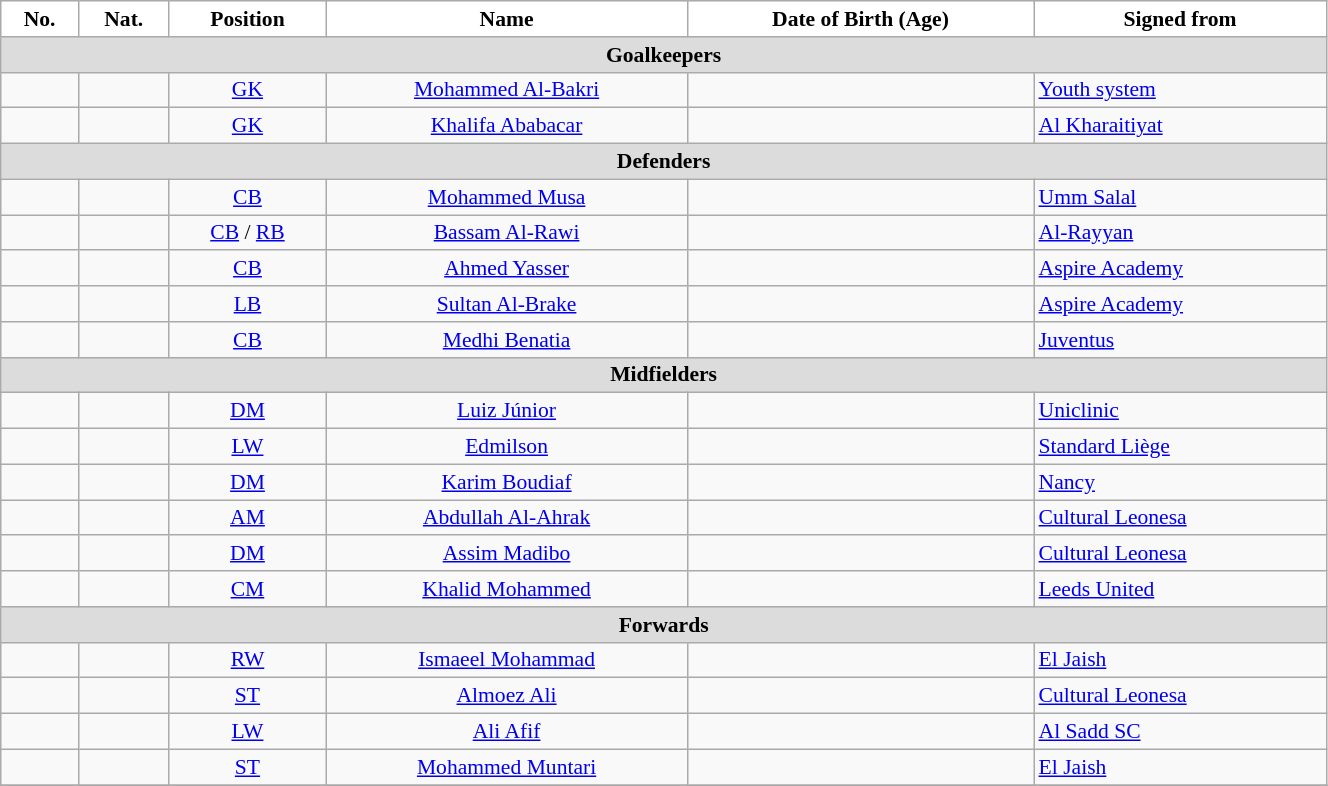<table class="wikitable" style="text-align:center; font-size:90%; width:70%">
<tr>
<th style="background:white; color:black; text-align:center;">No.</th>
<th style="background:white; color:black; text-align:center;">Nat.</th>
<th style="background:white; color:black; text-align:center;">Position</th>
<th style="background:white; color:black; text-align:center;">Name</th>
<th style="background:white; color:black; text-align:center;">Date of Birth (Age)</th>
<th style="background:white; color:black; text-align:center;">Signed from</th>
</tr>
<tr>
<th colspan=10 style="background:#DCDCDC; text-align:center;">Goalkeepers</th>
</tr>
<tr>
<td></td>
<td></td>
<td><a href='#'>GK</a></td>
<td><a href='#'>Mohammed Al-Bakri</a></td>
<td></td>
<td style="text-align:left"> <a href='#'>Youth system</a></td>
</tr>
<tr>
<td></td>
<td></td>
<td><a href='#'>GK</a></td>
<td><a href='#'>Khalifa Ababacar</a></td>
<td></td>
<td style="text-align:left"> <a href='#'>Al Kharaitiyat</a></td>
</tr>
<tr>
<th colspan=10 style="background:#DCDCDC; text-align:center;">Defenders</th>
</tr>
<tr>
<td></td>
<td></td>
<td><a href='#'>CB</a></td>
<td><a href='#'>Mohammed Musa</a></td>
<td></td>
<td style="text-align:left"> <a href='#'>Umm Salal</a></td>
</tr>
<tr>
<td></td>
<td></td>
<td><a href='#'>CB</a> / <a href='#'>RB</a></td>
<td><a href='#'>Bassam Al-Rawi</a></td>
<td></td>
<td style="text-align:left"> <a href='#'>Al-Rayyan</a></td>
</tr>
<tr>
<td></td>
<td></td>
<td><a href='#'>CB</a></td>
<td><a href='#'>Ahmed Yasser</a></td>
<td></td>
<td style="text-align:left"> <a href='#'>Aspire Academy</a></td>
</tr>
<tr>
<td></td>
<td></td>
<td><a href='#'>LB</a></td>
<td><a href='#'>Sultan Al-Brake</a></td>
<td></td>
<td style="text-align:left"> <a href='#'>Aspire Academy</a></td>
</tr>
<tr>
<td></td>
<td></td>
<td><a href='#'>CB</a></td>
<td><a href='#'>Medhi Benatia</a></td>
<td></td>
<td style="text-align:left"> <a href='#'>Juventus</a></td>
</tr>
<tr>
<th colspan=10 style="background:#DCDCDC; text-align:center;">Midfielders</th>
</tr>
<tr>
<td></td>
<td></td>
<td><a href='#'>DM</a></td>
<td><a href='#'>Luiz Júnior</a></td>
<td></td>
<td style="text-align:left"> <a href='#'>Uniclinic</a></td>
</tr>
<tr>
<td></td>
<td></td>
<td><a href='#'>LW</a></td>
<td><a href='#'>Edmilson</a></td>
<td></td>
<td style="text-align:left"> <a href='#'>Standard Liège</a></td>
</tr>
<tr>
<td></td>
<td></td>
<td><a href='#'>DM</a></td>
<td><a href='#'>Karim Boudiaf</a></td>
<td></td>
<td style="text-align:left"> <a href='#'>Nancy</a></td>
</tr>
<tr>
<td></td>
<td></td>
<td><a href='#'>AM</a></td>
<td><a href='#'>Abdullah Al-Ahrak</a></td>
<td></td>
<td style="text-align:left"> <a href='#'>Cultural Leonesa</a></td>
</tr>
<tr>
<td></td>
<td></td>
<td><a href='#'>DM</a></td>
<td><a href='#'>Assim Madibo</a></td>
<td></td>
<td style="text-align:left"> <a href='#'>Cultural Leonesa</a></td>
</tr>
<tr>
<td></td>
<td></td>
<td><a href='#'>CM</a></td>
<td><a href='#'>Khalid Mohammed</a></td>
<td></td>
<td style="text-align:left"> <a href='#'>Leeds United</a></td>
</tr>
<tr>
<th colspan=10 style="background:#DCDCDC; text-align:center;">Forwards</th>
</tr>
<tr>
<td></td>
<td></td>
<td><a href='#'>RW</a></td>
<td><a href='#'>Ismaeel Mohammad</a></td>
<td></td>
<td style="text-align:left"> <a href='#'>El Jaish</a></td>
</tr>
<tr>
<td></td>
<td></td>
<td><a href='#'>ST</a></td>
<td><a href='#'>Almoez Ali</a></td>
<td></td>
<td style="text-align:left"> <a href='#'>Cultural Leonesa</a></td>
</tr>
<tr>
<td></td>
<td></td>
<td><a href='#'>LW</a></td>
<td><a href='#'>Ali Afif</a></td>
<td></td>
<td style="text-align:left"> <a href='#'>Al Sadd SC</a></td>
</tr>
<tr>
<td></td>
<td></td>
<td><a href='#'>ST</a></td>
<td><a href='#'>Mohammed Muntari</a></td>
<td></td>
<td style="text-align:left"> <a href='#'>El Jaish</a></td>
</tr>
<tr>
</tr>
</table>
